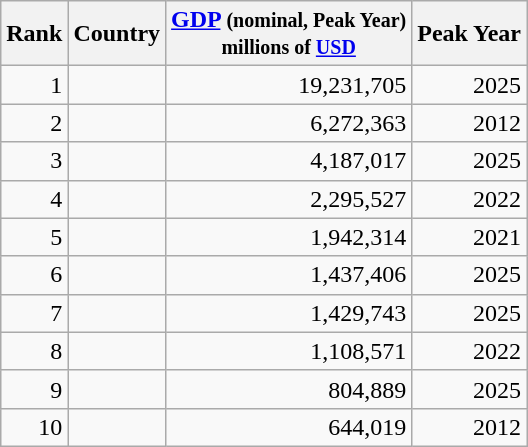<table class="wikitable" style="text-align: right; float:left; border:1px solid #aaa; margin:10px">
<tr>
<th>Rank</th>
<th>Country</th>
<th><a href='#'>GDP</a> <small>(nominal, Peak Year)</small><br><small>millions of <a href='#'>USD</a></small></th>
<th>Peak Year</th>
</tr>
<tr>
<td>1</td>
<td align=left></td>
<td>19,231,705</td>
<td>2025</td>
</tr>
<tr>
<td>2</td>
<td align=left></td>
<td>6,272,363</td>
<td>2012</td>
</tr>
<tr>
<td>3</td>
<td align=left></td>
<td>4,187,017</td>
<td>2025</td>
</tr>
<tr>
<td>4</td>
<td align=left></td>
<td>2,295,527</td>
<td>2022</td>
</tr>
<tr>
<td>5</td>
<td align=left></td>
<td>1,942,314</td>
<td>2021</td>
</tr>
<tr>
<td>6</td>
<td align=left></td>
<td>1,437,406</td>
<td>2025</td>
</tr>
<tr>
<td>7</td>
<td align=left></td>
<td>1,429,743</td>
<td>2025</td>
</tr>
<tr>
<td>8</td>
<td align=left></td>
<td>1,108,571</td>
<td>2022</td>
</tr>
<tr>
<td>9</td>
<td align=left></td>
<td>804,889</td>
<td>2025</td>
</tr>
<tr>
<td>10</td>
<td align=left></td>
<td>644,019</td>
<td>2012</td>
</tr>
</table>
